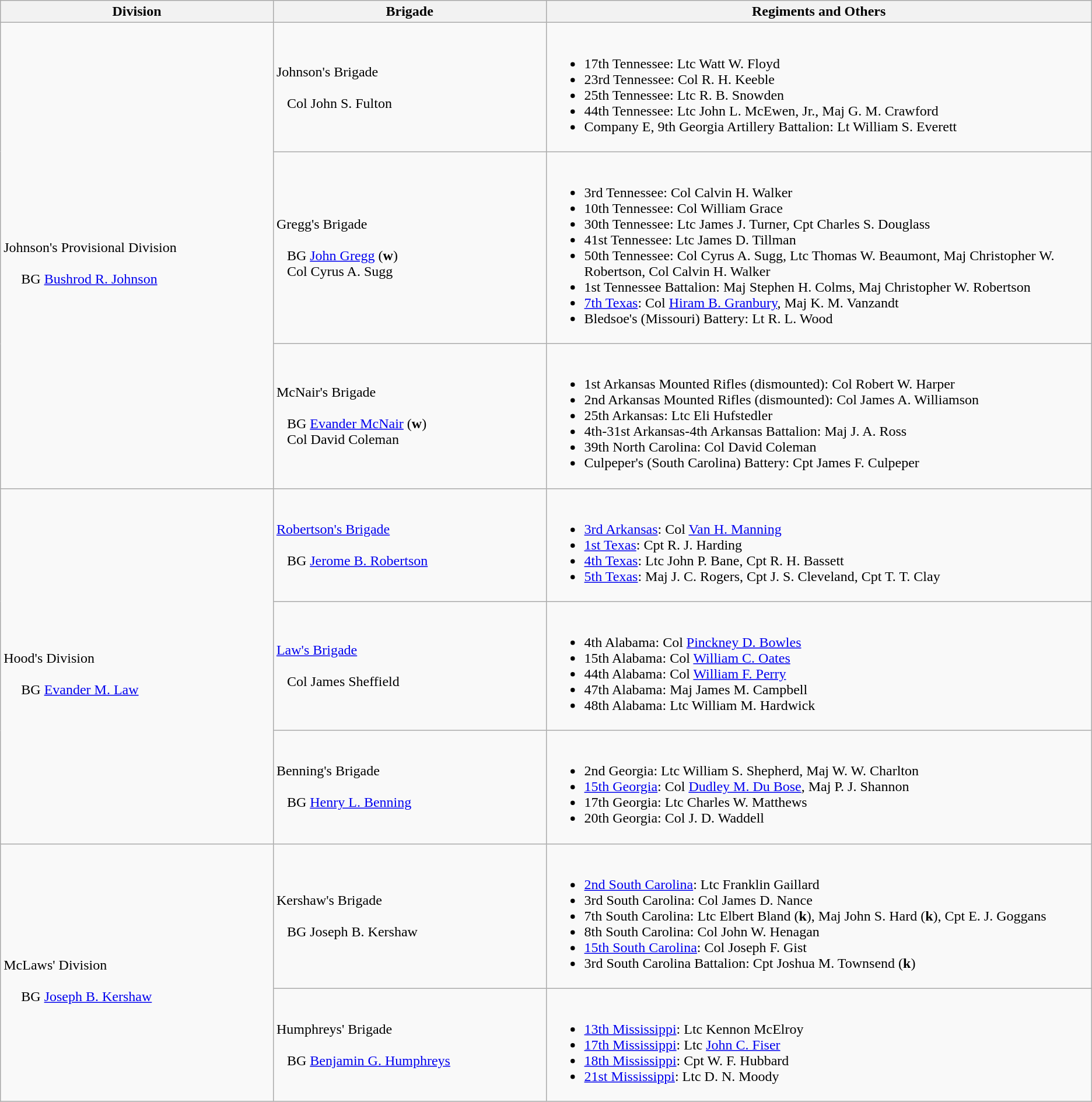<table class="wikitable">
<tr>
<th width=25%>Division</th>
<th width=25%>Brigade</th>
<th>Regiments and Others</th>
</tr>
<tr>
<td rowspan=3><br>Johnson's Provisional Division<br><br>    
BG <a href='#'>Bushrod R. Johnson</a></td>
<td>Johnson's Brigade<br><br>  
Col John S. Fulton</td>
<td><br><ul><li>17th Tennessee: Ltc Watt W. Floyd</li><li>23rd Tennessee: Col R. H. Keeble</li><li>25th Tennessee: Ltc R. B. Snowden</li><li>44th Tennessee: Ltc John L. McEwen, Jr., Maj G. M. Crawford</li><li>Company E, 9th Georgia Artillery Battalion: Lt William S. Everett</li></ul></td>
</tr>
<tr>
<td>Gregg's Brigade<br><br>  
BG <a href='#'>John Gregg</a> (<strong>w</strong>)
<br>  
Col Cyrus A. Sugg</td>
<td><br><ul><li>3rd Tennessee: Col Calvin H. Walker</li><li>10th Tennessee: Col William Grace</li><li>30th Tennessee: Ltc James J. Turner, Cpt Charles S. Douglass</li><li>41st Tennessee: Ltc James D. Tillman</li><li>50th Tennessee: Col Cyrus A. Sugg, Ltc Thomas W. Beaumont, Maj Christopher W. Robertson, Col Calvin H. Walker</li><li>1st Tennessee Battalion: Maj Stephen H. Colms, Maj Christopher W. Robertson</li><li><a href='#'>7th Texas</a>: Col <a href='#'>Hiram B. Granbury</a>, Maj K. M. Vanzandt</li><li>Bledsoe's (Missouri) Battery: Lt R. L. Wood</li></ul></td>
</tr>
<tr>
<td>McNair's Brigade<br><br>  
BG <a href='#'>Evander McNair</a> (<strong>w</strong>)
<br>  
Col David Coleman</td>
<td><br><ul><li>1st Arkansas Mounted Rifles (dismounted): Col Robert W. Harper</li><li>2nd Arkansas Mounted Rifles (dismounted):  Col James A. Williamson</li><li>25th Arkansas: Ltc Eli Hufstedler</li><li>4th-31st Arkansas-4th Arkansas Battalion: Maj J. A. Ross</li><li>39th North Carolina: Col David Coleman</li><li>Culpeper's (South Carolina) Battery: Cpt James F. Culpeper</li></ul></td>
</tr>
<tr>
<td rowspan=3><br>Hood's Division<br><br>    
BG <a href='#'>Evander M. Law</a></td>
<td><a href='#'>Robertson's Brigade</a><br><br>  
BG <a href='#'>Jerome B. Robertson</a></td>
<td><br><ul><li><a href='#'>3rd Arkansas</a>: Col <a href='#'>Van H. Manning</a></li><li><a href='#'>1st Texas</a>: Cpt R. J. Harding</li><li><a href='#'>4th Texas</a>: Ltc John P. Bane, Cpt R. H. Bassett</li><li><a href='#'>5th Texas</a>: Maj J. C. Rogers, Cpt J. S. Cleveland, Cpt T. T. Clay</li></ul></td>
</tr>
<tr>
<td><a href='#'>Law's Brigade</a><br><br>  
Col James Sheffield</td>
<td><br><ul><li>4th Alabama: Col <a href='#'>Pinckney D. Bowles</a></li><li>15th Alabama: Col <a href='#'>William C. Oates</a></li><li>44th Alabama: Col <a href='#'>William F. Perry</a></li><li>47th Alabama: Maj James M. Campbell</li><li>48th Alabama: Ltc William M. Hardwick</li></ul></td>
</tr>
<tr>
<td>Benning's Brigade<br><br>  
BG <a href='#'>Henry L. Benning</a></td>
<td><br><ul><li>2nd Georgia: Ltc William S. Shepherd, Maj W. W. Charlton</li><li><a href='#'>15th Georgia</a>: Col <a href='#'>Dudley M. Du Bose</a>, Maj P. J. Shannon</li><li>17th Georgia: Ltc Charles W. Matthews</li><li>20th Georgia: Col J. D. Waddell</li></ul></td>
</tr>
<tr>
<td rowspan=2><br>McLaws' Division<br><br>    
BG <a href='#'>Joseph B. Kershaw</a></td>
<td>Kershaw's Brigade<br><br>  
BG Joseph B. Kershaw</td>
<td><br><ul><li><a href='#'>2nd South Carolina</a>: Ltc Franklin Gaillard</li><li>3rd South Carolina: Col James D. Nance</li><li>7th South Carolina: Ltc Elbert Bland (<strong>k</strong>), Maj John S. Hard (<strong>k</strong>), Cpt E. J. Goggans</li><li>8th South Carolina: Col John W. Henagan</li><li><a href='#'>15th South Carolina</a>: Col Joseph F. Gist</li><li>3rd South Carolina Battalion: Cpt Joshua M. Townsend (<strong>k</strong>)</li></ul></td>
</tr>
<tr>
<td>Humphreys' Brigade<br><br>  
BG <a href='#'>Benjamin G. Humphreys</a></td>
<td><br><ul><li><a href='#'>13th Mississippi</a>: Ltc Kennon McElroy</li><li><a href='#'>17th Mississippi</a>: Ltc <a href='#'>John C. Fiser</a></li><li><a href='#'>18th Mississippi</a>: Cpt W. F. Hubbard</li><li><a href='#'>21st Mississippi</a>: Ltc D. N. Moody</li></ul></td>
</tr>
</table>
